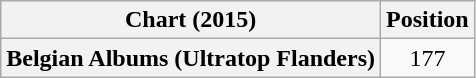<table class="wikitable plainrowheaders" style="text-align:center">
<tr>
<th scope="col">Chart (2015)</th>
<th scope="col">Position</th>
</tr>
<tr>
<th scope="row">Belgian Albums (Ultratop Flanders)</th>
<td>177</td>
</tr>
</table>
